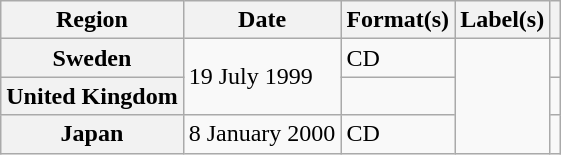<table class="wikitable plainrowheaders">
<tr>
<th scope="col">Region</th>
<th scope="col">Date</th>
<th scope="col">Format(s)</th>
<th scope="col">Label(s)</th>
<th scope="col"></th>
</tr>
<tr>
<th scope="row">Sweden</th>
<td rowspan="2">19 July 1999</td>
<td>CD</td>
<td rowspan="3"></td>
<td></td>
</tr>
<tr>
<th scope="row">United Kingdom</th>
<td></td>
<td></td>
</tr>
<tr>
<th scope="row">Japan</th>
<td>8 January 2000</td>
<td>CD</td>
<td></td>
</tr>
</table>
